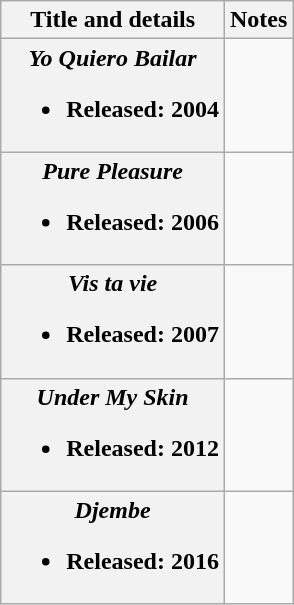<table class="wikitable plainrowheaders" style="text-align:center;">
<tr>
<th scope="col">Title and details</th>
<th scope="col">Notes</th>
</tr>
<tr>
<th scope="row"><em>Yo Quiero Bailar</em><br><ul><li>Released: 2004</li></ul></th>
<td><br></td>
</tr>
<tr>
<th scope="row"><em>Pure Pleasure</em><br><ul><li>Released: 2006</li></ul></th>
<td><br></td>
</tr>
<tr>
<th scope="row"><em>Vis ta vie</em><br><ul><li>Released: 2007</li></ul></th>
<td><br></td>
</tr>
<tr>
<th scope="row"><em>Under My Skin</em><br><ul><li>Released: 2012</li></ul></th>
<td><br></td>
</tr>
<tr>
<th scope="row"><em>Djembe</em><br><ul><li>Released: 2016</li></ul></th>
<td><br></td>
</tr>
</table>
